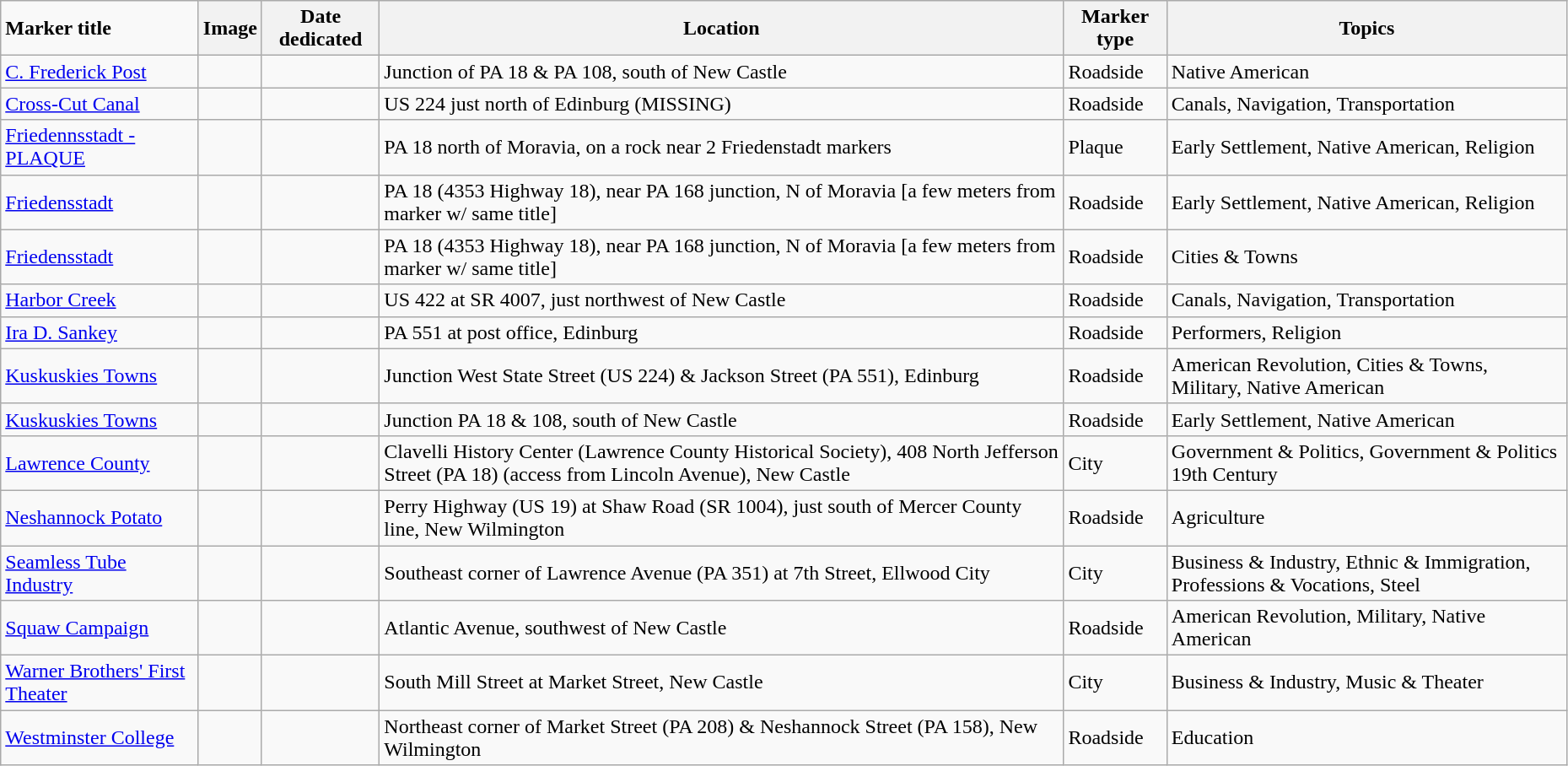<table class="wikitable sortable" style="width:98%">
<tr>
<td><strong>Marker title</strong></td>
<th class="unsortable"><strong>Image</strong></th>
<th><strong>Date dedicated</strong></th>
<th><strong>Location</strong></th>
<th><strong>Marker type</strong></th>
<th><strong>Topics</strong></th>
</tr>
<tr ->
<td><a href='#'>C. Frederick Post</a></td>
<td></td>
<td></td>
<td>Junction of PA 18 & PA 108, south of New Castle<br><small></small></td>
<td>Roadside</td>
<td>Native American</td>
</tr>
<tr ->
<td><a href='#'>Cross-Cut Canal</a></td>
<td></td>
<td></td>
<td>US 224 just north of Edinburg (MISSING)<br><small></small></td>
<td>Roadside</td>
<td>Canals, Navigation, Transportation</td>
</tr>
<tr ->
<td><a href='#'>Friedennsstadt - PLAQUE</a></td>
<td></td>
<td></td>
<td>PA 18 north of Moravia, on a rock near 2 Friedenstadt markers<br><small></small></td>
<td>Plaque</td>
<td>Early Settlement, Native American, Religion</td>
</tr>
<tr ->
<td><a href='#'>Friedensstadt</a></td>
<td></td>
<td></td>
<td>PA 18 (4353 Highway 18), near PA 168 junction, N of Moravia [a few meters from marker w/ same title]<br><small></small></td>
<td>Roadside</td>
<td>Early Settlement, Native American, Religion</td>
</tr>
<tr ->
<td><a href='#'>Friedensstadt</a></td>
<td></td>
<td></td>
<td>PA 18 (4353 Highway 18), near PA 168 junction, N of Moravia [a few meters from marker w/ same title]<br><small></small></td>
<td>Roadside</td>
<td>Cities & Towns</td>
</tr>
<tr ->
<td><a href='#'>Harbor Creek</a></td>
<td></td>
<td></td>
<td>US 422 at SR 4007, just northwest of New Castle<br><small></small></td>
<td>Roadside</td>
<td>Canals, Navigation, Transportation</td>
</tr>
<tr ->
<td><a href='#'>Ira D. Sankey</a></td>
<td></td>
<td></td>
<td>PA 551 at post office, Edinburg<br><small></small></td>
<td>Roadside</td>
<td>Performers, Religion</td>
</tr>
<tr ->
<td><a href='#'>Kuskuskies Towns</a></td>
<td></td>
<td></td>
<td>Junction West State Street (US 224) & Jackson Street (PA 551), Edinburg<br><small></small></td>
<td>Roadside</td>
<td>American Revolution, Cities & Towns, Military, Native American</td>
</tr>
<tr ->
<td><a href='#'>Kuskuskies Towns</a></td>
<td></td>
<td></td>
<td>Junction PA 18 & 108, south of New Castle<br><small></small></td>
<td>Roadside</td>
<td>Early Settlement, Native American</td>
</tr>
<tr ->
<td><a href='#'>Lawrence County</a></td>
<td></td>
<td></td>
<td>Clavelli History Center (Lawrence County Historical Society), 408 North Jefferson Street (PA 18) (access from Lincoln Avenue), New Castle<br><small></small></td>
<td>City</td>
<td>Government & Politics, Government & Politics 19th Century</td>
</tr>
<tr ->
<td><a href='#'>Neshannock Potato</a></td>
<td></td>
<td></td>
<td>Perry Highway (US 19) at Shaw Road (SR 1004), just south of Mercer County line, New Wilmington<br><small></small></td>
<td>Roadside</td>
<td>Agriculture</td>
</tr>
<tr ->
<td><a href='#'>Seamless Tube Industry</a></td>
<td></td>
<td></td>
<td>Southeast corner of Lawrence Avenue (PA 351) at 7th Street, Ellwood City<br><small></small></td>
<td>City</td>
<td>Business & Industry, Ethnic & Immigration, Professions & Vocations, Steel</td>
</tr>
<tr ->
<td><a href='#'>Squaw Campaign</a></td>
<td></td>
<td></td>
<td>Atlantic Avenue, southwest of New Castle<br><small></small></td>
<td>Roadside</td>
<td>American Revolution, Military, Native American</td>
</tr>
<tr ->
<td><a href='#'>Warner Brothers' First Theater</a></td>
<td></td>
<td></td>
<td>South Mill Street at Market Street, New Castle<br><small></small></td>
<td>City</td>
<td>Business & Industry, Music & Theater</td>
</tr>
<tr ->
<td><a href='#'>Westminster College</a></td>
<td></td>
<td></td>
<td>Northeast corner of Market Street (PA 208) & Neshannock Street (PA 158), New Wilmington<br><small></small></td>
<td>Roadside</td>
<td>Education</td>
</tr>
</table>
